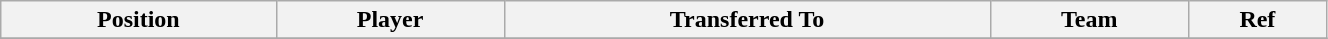<table class="wikitable sortable" style="width:70%; text-align:center; font-size:100%; text-align:left;">
<tr>
<th>Position</th>
<th>Player</th>
<th>Transferred To</th>
<th>Team</th>
<th>Ref</th>
</tr>
<tr>
</tr>
</table>
